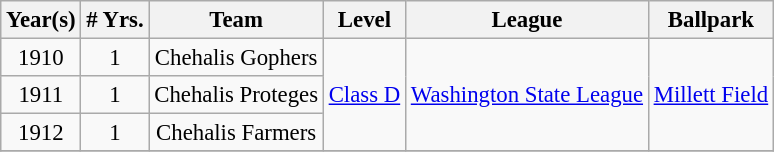<table class="wikitable" style="text-align:center; font-size: 95%;">
<tr>
<th>Year(s)</th>
<th># Yrs.</th>
<th>Team</th>
<th>Level</th>
<th>League</th>
<th>Ballpark</th>
</tr>
<tr>
<td>1910</td>
<td>1</td>
<td>Chehalis Gophers</td>
<td rowspan=3><a href='#'>Class D</a></td>
<td rowspan=3><a href='#'>Washington State League</a></td>
<td rowspan=3><a href='#'>Millett Field</a></td>
</tr>
<tr>
<td>1911</td>
<td>1</td>
<td>Chehalis Proteges</td>
</tr>
<tr>
<td>1912</td>
<td>1</td>
<td>Chehalis Farmers</td>
</tr>
<tr>
</tr>
</table>
